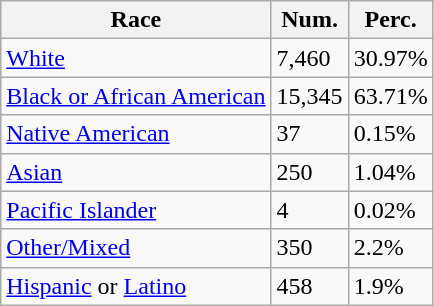<table class="wikitable">
<tr>
<th>Race</th>
<th>Num.</th>
<th>Perc.</th>
</tr>
<tr>
<td><a href='#'>White</a></td>
<td>7,460</td>
<td>30.97%</td>
</tr>
<tr>
<td><a href='#'>Black or African American</a></td>
<td>15,345</td>
<td>63.71%</td>
</tr>
<tr>
<td><a href='#'>Native American</a></td>
<td>37</td>
<td>0.15%</td>
</tr>
<tr>
<td><a href='#'>Asian</a></td>
<td>250</td>
<td>1.04%</td>
</tr>
<tr>
<td><a href='#'>Pacific Islander</a></td>
<td>4</td>
<td>0.02%</td>
</tr>
<tr>
<td><a href='#'>Other/Mixed</a></td>
<td>350</td>
<td>2.2%</td>
</tr>
<tr>
<td><a href='#'>Hispanic</a> or <a href='#'>Latino</a></td>
<td>458</td>
<td>1.9%</td>
</tr>
</table>
